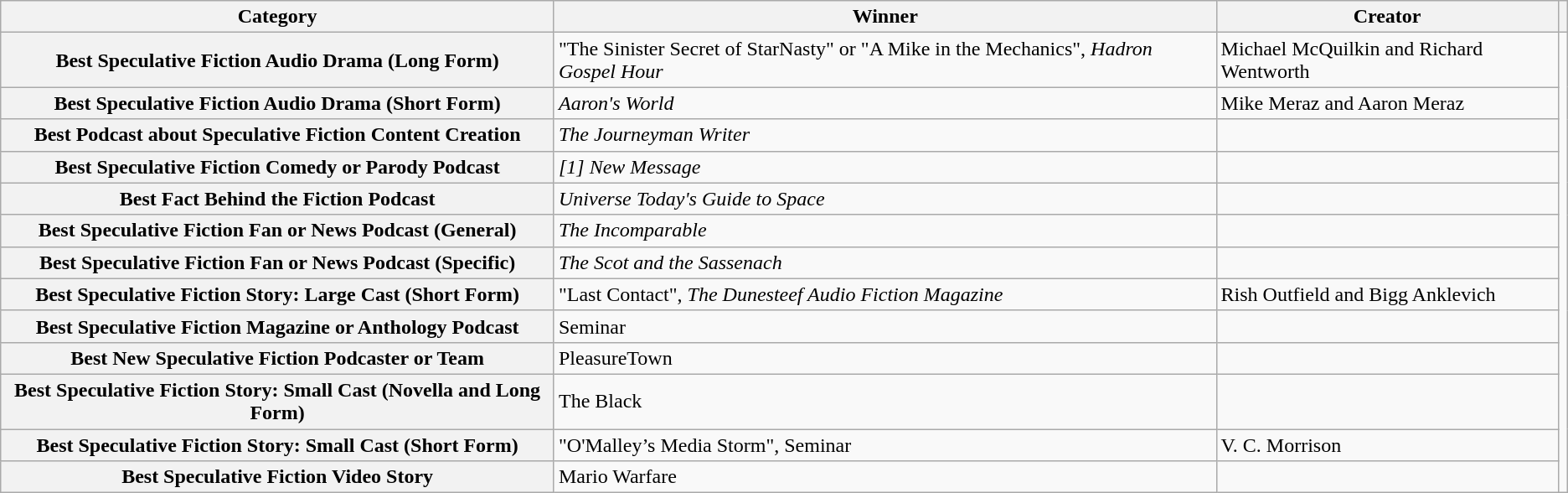<table class="wikitable sortable">
<tr>
<th>Category</th>
<th>Winner</th>
<th>Creator</th>
<th></th>
</tr>
<tr>
<th>Best Speculative Fiction Audio Drama (Long Form)</th>
<td>"The Sinister Secret of StarNasty" or "A Mike in the Mechanics", <em>Hadron Gospel Hour</em></td>
<td>Michael McQuilkin and Richard Wentworth</td>
<td rowspan="13"></td>
</tr>
<tr>
<th>Best Speculative Fiction Audio Drama (Short Form)</th>
<td><em>Aaron's World</em></td>
<td>Mike Meraz and Aaron Meraz</td>
</tr>
<tr>
<th>Best Podcast about Speculative Fiction Content Creation</th>
<td><em>The Journeyman Writer</em></td>
<td></td>
</tr>
<tr>
<th>Best Speculative Fiction Comedy or Parody Podcast</th>
<td><em>[1] New Message</em></td>
<td></td>
</tr>
<tr>
<th>Best Fact Behind the Fiction Podcast</th>
<td><em>Universe Today's Guide to Space</em></td>
<td></td>
</tr>
<tr>
<th>Best Speculative Fiction Fan or News Podcast (General)</th>
<td><em>The Incomparable</em></td>
<td></td>
</tr>
<tr>
<th>Best Speculative Fiction Fan or News Podcast (Specific)</th>
<td><em>The Scot and the Sassenach</em></td>
<td></td>
</tr>
<tr>
<th>Best Speculative Fiction Story: Large Cast (Short Form)</th>
<td>"Last Contact", <em>The Dunesteef Audio Fiction Magazine</em></td>
<td>Rish Outfield and Bigg Anklevich</td>
</tr>
<tr>
<th>Best Speculative Fiction Magazine or Anthology Podcast</th>
<td>Seminar</td>
<td></td>
</tr>
<tr>
<th>Best New Speculative Fiction Podcaster or Team</th>
<td>PleasureTown</td>
<td></td>
</tr>
<tr>
<th>Best Speculative Fiction Story: Small Cast (Novella and Long Form)</th>
<td>The Black</td>
<td></td>
</tr>
<tr>
<th>Best Speculative Fiction Story: Small Cast (Short Form)</th>
<td>"O'Malley’s Media Storm", Seminar</td>
<td>V. C. Morrison</td>
</tr>
<tr>
<th>Best Speculative Fiction Video Story</th>
<td>Mario Warfare</td>
<td></td>
</tr>
</table>
